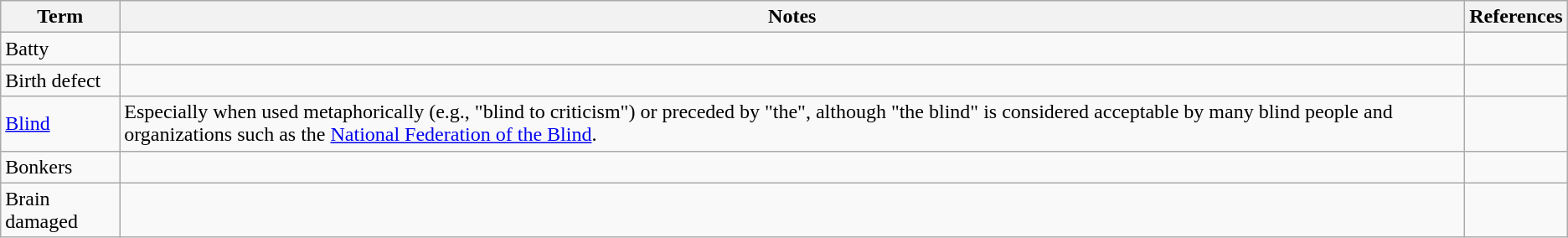<table class="wikitable">
<tr>
<th>Term</th>
<th>Notes</th>
<th>References</th>
</tr>
<tr>
<td>Batty</td>
<td></td>
<td></td>
</tr>
<tr>
<td>Birth defect</td>
<td></td>
<td></td>
</tr>
<tr>
<td><a href='#'>Blind</a></td>
<td>Especially when used metaphorically (e.g., "blind to criticism") or preceded by "the", although "the blind" is considered acceptable by many blind people and organizations such as the <a href='#'>National Federation of the Blind</a>.</td>
<td></td>
</tr>
<tr>
<td>Bonkers</td>
<td></td>
<td></td>
</tr>
<tr>
<td>Brain damaged</td>
<td></td>
<td></td>
</tr>
</table>
